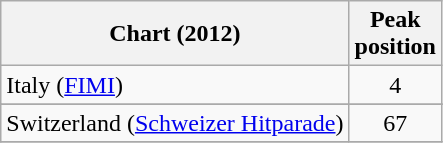<table class="wikitable sortable">
<tr>
<th>Chart (2012)</th>
<th>Peak<br>position</th>
</tr>
<tr>
<td>Italy (<a href='#'>FIMI</a>)</td>
<td align="center">4</td>
</tr>
<tr>
</tr>
<tr>
<td>Switzerland (<a href='#'>Schweizer Hitparade</a>)</td>
<td align="center">67</td>
</tr>
<tr>
</tr>
</table>
